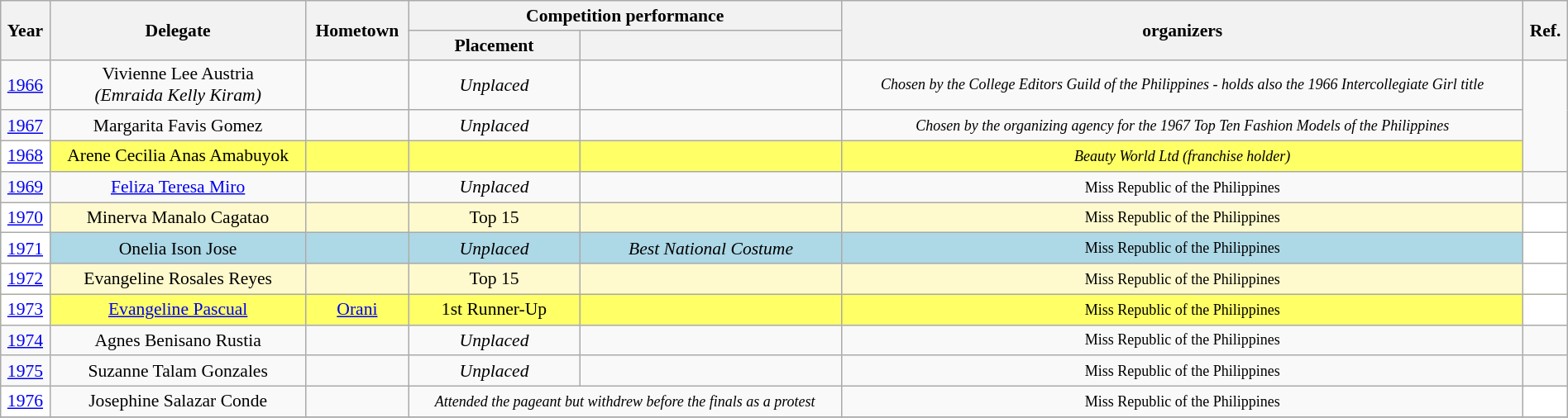<table class="wikitable" style="text-align:center; font-size:90%; line-height:17px; width:100%;">
<tr>
<th scope="col" rowspan="2">Year</th>
<th scope="col" rowspan="2">Delegate</th>
<th scope="col" rowspan="2">Hometown</th>
<th scope="col" colspan="2">Competition performance</th>
<th scope="col" rowspan="2"> organizers</th>
<th scope="col" rowspan="2">Ref.</th>
</tr>
<tr>
<th scope="col">Placement</th>
<th scope="col"></th>
</tr>
<tr>
<td><a href='#'>1966</a></td>
<td>Vivienne Lee Austria <br> <em>(Emraida Kelly Kiram)</em></td>
<td></td>
<td><em>Unplaced</em></td>
<td></td>
<td><small><em>Chosen by the College Editors Guild of the Philippines -  holds also the 1966 Intercollegiate Girl title </em></small></td>
<td rowspan="3"></td>
</tr>
<tr>
<td><a href='#'>1967</a></td>
<td>Margarita Favis Gomez</td>
<td></td>
<td><em>Unplaced</em></td>
<td></td>
<td><small><em>Chosen by the organizing agency for the 1967 Top Ten Fashion Models of the Philippines </em></small></td>
</tr>
<tr bgcolor=#FFFF66>
<td bgcolor=white><a href='#'>1968</a></td>
<td>Arene Cecilia Anas Amabuyok</td>
<td></td>
<td></td>
<td></td>
<td><small><em>Beauty World Ltd (franchise holder)</em></small></td>
</tr>
<tr>
<td><a href='#'>1969</a></td>
<td><a href='#'>Feliza Teresa Miro</a></td>
<td></td>
<td><em>Unplaced</em></td>
<td></td>
<td><small> Miss Republic of the Philippines </small></td>
<td></td>
</tr>
<tr bgcolor=#FFFACD>
<td bgcolor=white><a href='#'>1970</a></td>
<td>Minerva Manalo Cagatao</td>
<td></td>
<td>Top 15</td>
<td></td>
<td><small> Miss Republic of the Philippines </small></td>
<td bgcolor=white></td>
</tr>
<tr bgcolor=lightblue>
<td bgcolor=white><a href='#'>1971</a></td>
<td>Onelia Ison Jose</td>
<td></td>
<td><em>Unplaced</em></td>
<td><em>Best National Costume</em></td>
<td><small> Miss Republic of the Philippines </small></td>
<td bgcolor=white></td>
</tr>
<tr bgcolor=#FFFACD>
<td bgcolor=white><a href='#'>1972</a></td>
<td>Evangeline Rosales Reyes</td>
<td></td>
<td>Top 15</td>
<td></td>
<td><small> Miss Republic of the Philippines </small></td>
<td bgcolor=white></td>
</tr>
<tr bgcolor=#FFFF66>
<td bgcolor=white><a href='#'>1973</a></td>
<td><a href='#'>Evangeline Pascual</a></td>
<td><a href='#'>Orani</a></td>
<td>1st Runner-Up</td>
<td></td>
<td><small> Miss Republic of the Philippines </small></td>
<td bgcolor=white></td>
</tr>
<tr>
<td><a href='#'>1974</a></td>
<td>Agnes Benisano Rustia</td>
<td></td>
<td><em>Unplaced</em></td>
<td></td>
<td><small> Miss Republic of the Philippines </small></td>
<td></td>
</tr>
<tr>
<td><a href='#'>1975</a></td>
<td>Suzanne Talam Gonzales</td>
<td></td>
<td><em>Unplaced</em></td>
<td></td>
<td><small> Miss Republic of the Philippines </small></td>
<td></td>
</tr>
<tr>
<td bgcolor=white><a href='#'>1976</a></td>
<td>Josephine Salazar Conde</td>
<td></td>
<td colspan="2"><small> <em>Attended the pageant but withdrew before the finals as a protest</em> </small></td>
<td><small> Miss Republic of the Philippines </small></td>
<td bgcolor=white></td>
</tr>
<tr>
</tr>
</table>
